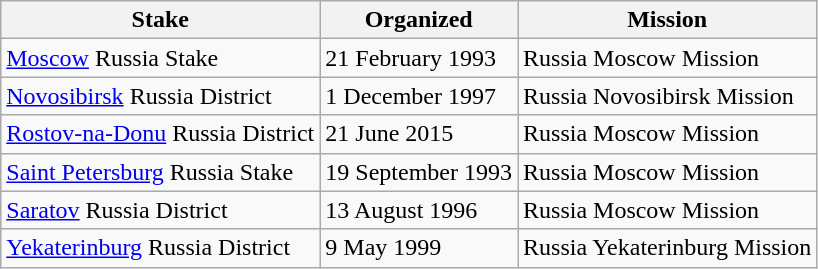<table class="wikitable sortable">
<tr>
<th>Stake</th>
<th data-sort-type=date>Organized</th>
<th>Mission</th>
</tr>
<tr>
<td><a href='#'>Moscow</a> Russia Stake</td>
<td>21 February 1993</td>
<td>Russia Moscow Mission</td>
</tr>
<tr>
<td><a href='#'>Novosibirsk</a> Russia District</td>
<td>1 December 1997</td>
<td>Russia Novosibirsk Mission</td>
</tr>
<tr>
<td><a href='#'>Rostov-na-Donu</a> Russia District</td>
<td>21 June 2015</td>
<td>Russia Moscow Mission</td>
</tr>
<tr>
<td><a href='#'>Saint Petersburg</a> Russia Stake </td>
<td>19 September 1993</td>
<td>Russia Moscow Mission</td>
</tr>
<tr>
<td><a href='#'>Saratov</a> Russia District</td>
<td>13 August 1996</td>
<td>Russia Moscow Mission</td>
</tr>
<tr>
<td><a href='#'>Yekaterinburg</a> Russia District</td>
<td>9 May 1999</td>
<td>Russia Yekaterinburg Mission</td>
</tr>
</table>
